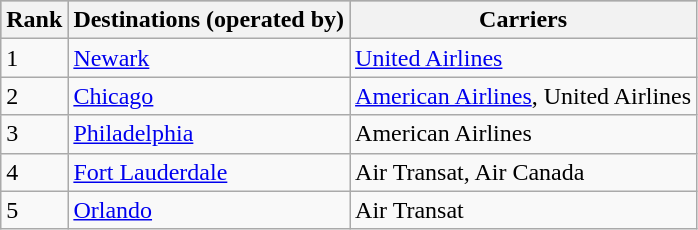<table class="wikitable sortable" align=center;">
<tr style="background:darkgrey;">
<th>Rank</th>
<th>Destinations (operated by)</th>
<th>Carriers</th>
</tr>
<tr>
<td>1</td>
<td><a href='#'>Newark</a></td>
<td><a href='#'>United Airlines</a></td>
</tr>
<tr>
<td>2</td>
<td><a href='#'>Chicago</a></td>
<td><a href='#'>American Airlines</a>, United Airlines</td>
</tr>
<tr>
<td>3</td>
<td><a href='#'>Philadelphia</a></td>
<td>American Airlines</td>
</tr>
<tr>
<td>4</td>
<td><a href='#'>Fort Lauderdale</a></td>
<td>Air Transat, Air Canada</td>
</tr>
<tr>
<td>5</td>
<td><a href='#'>Orlando</a></td>
<td>Air Transat</td>
</tr>
</table>
